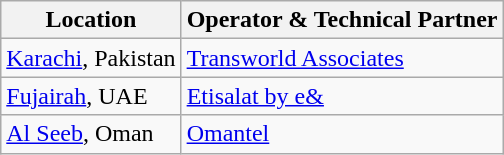<table class="wikitable">
<tr>
<th>Location</th>
<th>Operator & Technical Partner</th>
</tr>
<tr>
<td><a href='#'>Karachi</a>, Pakistan</td>
<td><a href='#'>Transworld Associates</a></td>
</tr>
<tr>
<td><a href='#'>Fujairah</a>, UAE</td>
<td><a href='#'>Etisalat by e&</a></td>
</tr>
<tr>
<td><a href='#'>Al Seeb</a>, Oman</td>
<td><a href='#'>Omantel</a></td>
</tr>
</table>
